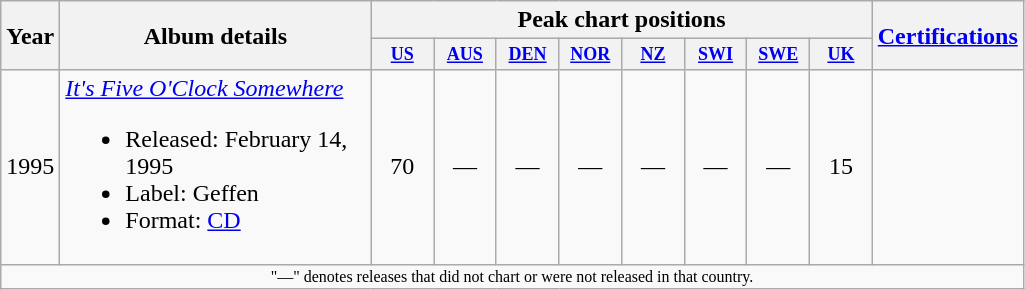<table class="wikitable">
<tr>
<th rowspan="2">Year</th>
<th rowspan="2" width="200">Album details</th>
<th colspan="8">Peak chart positions</th>
<th rowspan="2"><a href='#'>Certifications</a></th>
</tr>
<tr>
<th style="width:3em;font-size:75%"><a href='#'>US</a></th>
<th style="width:3em;font-size:75%"><a href='#'>AUS</a></th>
<th style="width:3em;font-size:75%"><a href='#'>DEN</a></th>
<th style="width:3em;font-size:75%"><a href='#'>NOR</a></th>
<th style="width:3em;font-size:75%"><a href='#'>NZ</a></th>
<th style="width:3em;font-size:75%"><a href='#'>SWI</a></th>
<th style="width:3em;font-size:75%"><a href='#'>SWE</a></th>
<th style="width:3em;font-size:75%"><a href='#'>UK</a></th>
</tr>
<tr>
<td>1995</td>
<td><em><a href='#'>It's Five O'Clock Somewhere</a></em><br><ul><li>Released: February 14, 1995</li><li>Label: Geffen</li><li>Format: <a href='#'>CD</a></li></ul></td>
<td align="center">70</td>
<td align="center">—</td>
<td align="center">—</td>
<td align="center">—</td>
<td align="center">—</td>
<td align="center">—</td>
<td align="center">—</td>
<td align="center">15</td>
<td align="center"></td>
</tr>
<tr>
<td colspan="11" align="center" style="font-size: 8pt">"—" denotes releases that did not chart or were not released in that country.</td>
</tr>
</table>
